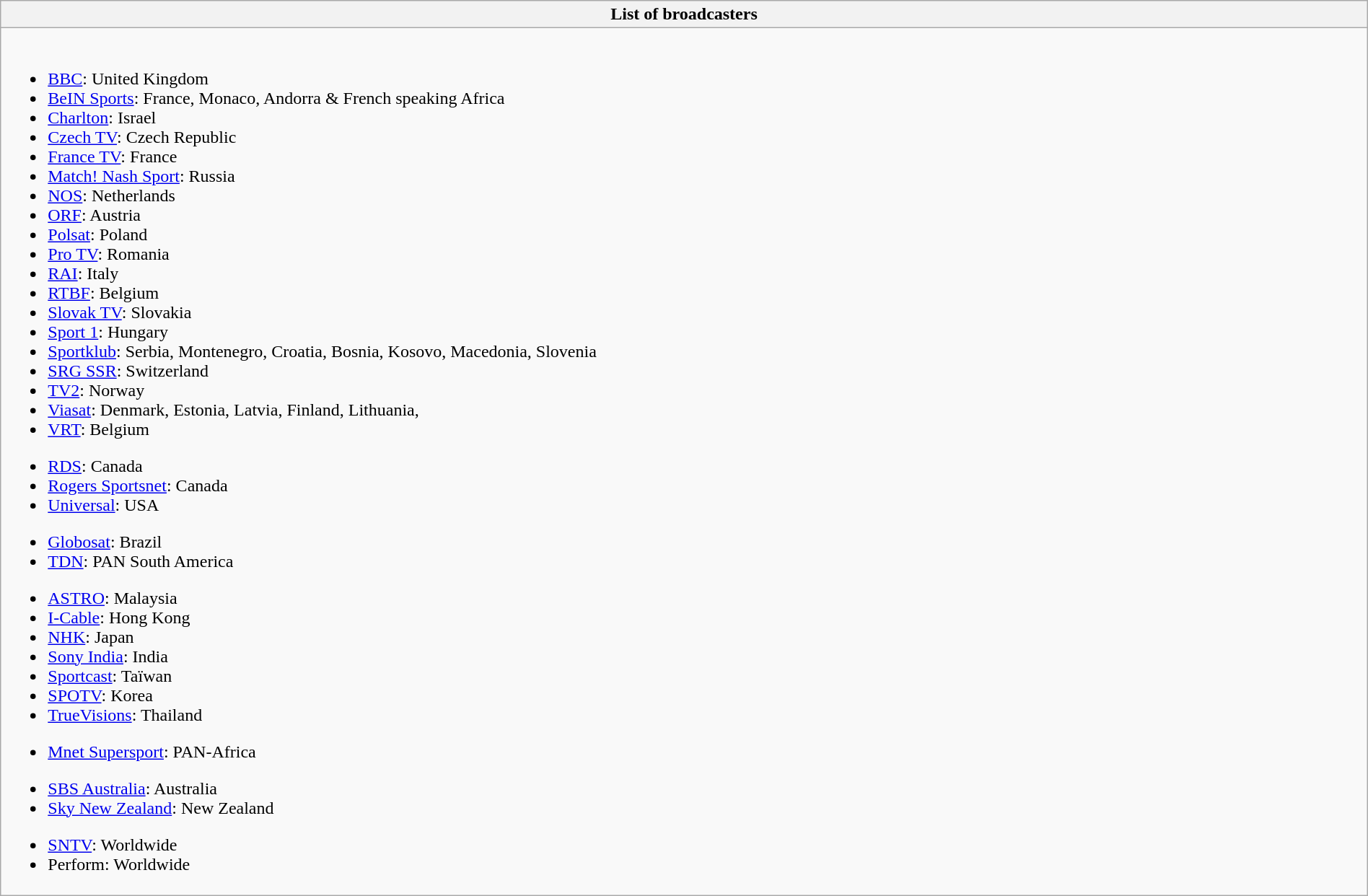<table class="wikitable collapsible" style="width:100%;">
<tr>
<th>List of broadcasters</th>
</tr>
<tr>
<td><br><ul><li><a href='#'>BBC</a>: United Kingdom</li><li><a href='#'>BeIN Sports</a>: France, Monaco, Andorra & French speaking Africa</li><li><a href='#'>Charlton</a>: Israel</li><li><a href='#'>Czech TV</a>: Czech Republic</li><li><a href='#'>France TV</a>: France</li><li><a href='#'>Match! Nash Sport</a>: Russia</li><li><a href='#'>NOS</a>: Netherlands</li><li><a href='#'>ORF</a>: Austria</li><li><a href='#'>Polsat</a>: Poland</li><li><a href='#'>Pro TV</a>: Romania</li><li><a href='#'>RAI</a>: Italy</li><li><a href='#'>RTBF</a>: Belgium</li><li><a href='#'>Slovak TV</a>: Slovakia</li><li><a href='#'>Sport 1</a>: Hungary</li><li><a href='#'>Sportklub</a>: Serbia, Montenegro, Croatia, Bosnia, Kosovo, Macedonia, Slovenia</li><li><a href='#'>SRG SSR</a>: Switzerland</li><li><a href='#'>TV2</a>: Norway</li><li><a href='#'>Viasat</a>: Denmark, Estonia, Latvia, Finland, Lithuania,</li><li><a href='#'>VRT</a>: Belgium</li></ul><ul><li><a href='#'>RDS</a>: Canada</li><li><a href='#'>Rogers Sportsnet</a>: Canada</li><li><a href='#'>Universal</a>: USA</li></ul><ul><li><a href='#'>Globosat</a>: Brazil</li><li><a href='#'>TDN</a>: PAN South America</li></ul><ul><li><a href='#'>ASTRO</a>: Malaysia</li><li><a href='#'>I-Cable</a>: Hong Kong</li><li><a href='#'>NHK</a>: Japan</li><li><a href='#'>Sony India</a>: India</li><li><a href='#'>Sportcast</a>: Taïwan</li><li><a href='#'>SPOTV</a>: Korea</li><li><a href='#'>TrueVisions</a>: Thailand</li></ul><ul><li><a href='#'>Mnet Supersport</a>: PAN-Africa</li></ul><ul><li><a href='#'>SBS Australia</a>: Australia</li><li><a href='#'>Sky New Zealand</a>: New Zealand</li></ul><ul><li><a href='#'>SNTV</a>: Worldwide</li><li>Perform: Worldwide</li></ul></td>
</tr>
</table>
